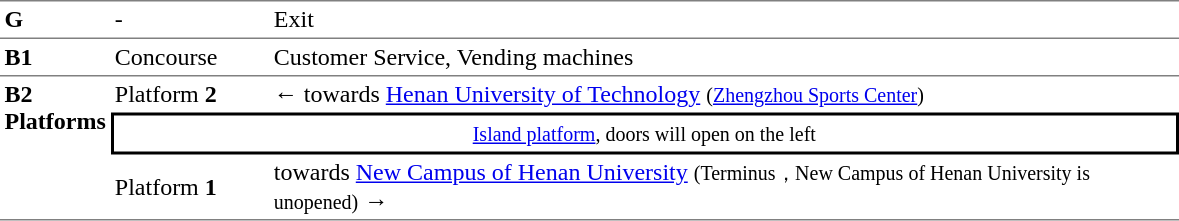<table table border=0 cellspacing=0 cellpadding=3>
<tr>
<td style="border-top:solid 1px gray;" width=50 valign=top><strong>G</strong></td>
<td style="border-top:solid 1px gray;" width=100 valign=top>-</td>
<td style="border-top:solid 1px gray;" width=600 valign=top>Exit</td>
</tr>
<tr>
<td style="border-bottom:solid 1px gray; border-top:solid 1px gray;" valign=top width=50><strong>B1</strong></td>
<td style="border-bottom:solid 1px gray; border-top:solid 1px gray;" valign=top width=100>Concourse<br></td>
<td style="border-bottom:solid 1px gray; border-top:solid 1px gray;" valign=top width=390>Customer Service, Vending machines</td>
</tr>
<tr>
<td style="border-bottom:solid 1px gray;" rowspan="3" valign=top><strong>B2<br>Platforms</strong></td>
<td>Platform <span> <strong>2</strong></span></td>
<td>←  towards <a href='#'>Henan University of Technology</a> <small>(<a href='#'>Zhengzhou Sports Center</a>)</small></td>
</tr>
<tr>
<td style="border-right:solid 2px black;border-left:solid 2px black;border-top:solid 2px black;border-bottom:solid 2px black;text-align:center;" colspan=2><small><a href='#'>Island platform</a>, doors will open on the left</small></td>
</tr>
<tr>
<td style="border-bottom:solid 1px gray;">Platform <span> <strong>1</strong></span></td>
<td style="border-bottom:solid 1px gray;">  towards <a href='#'>New Campus of Henan University</a> <small>(Terminus，New Campus of Henan University is unopened)</small> →</td>
</tr>
</table>
